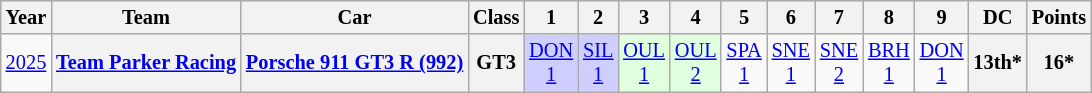<table class="wikitable" style="text-align:center; font-size:85%">
<tr>
<th>Year</th>
<th>Team</th>
<th>Car</th>
<th>Class</th>
<th>1</th>
<th>2</th>
<th>3</th>
<th>4</th>
<th>5</th>
<th>6</th>
<th>7</th>
<th>8</th>
<th>9</th>
<th>DC</th>
<th>Points</th>
</tr>
<tr>
<td><a href='#'>2025</a></td>
<th><a href='#'>Team Parker Racing</a></th>
<th><a href='#'>Porsche 911 GT3 R (992)</a></th>
<th>GT3</th>
<td style="background:#CFCFFF;"><a href='#'>DON<br>1</a><br></td>
<td style="background:#CFCFFF;"><a href='#'>SIL<br>1</a><br></td>
<td style="background:#DFFFDF;"><a href='#'>OUL<br>1</a><br></td>
<td style="background:#DFFFDF;"><a href='#'>OUL<br>2</a><br></td>
<td style="background:#;"><a href='#'>SPA<br>1</a><br></td>
<td style="background:#;"><a href='#'>SNE<br>1</a><br></td>
<td style="background:#;"><a href='#'>SNE<br>2</a><br></td>
<td style="background:#;"><a href='#'>BRH<br>1</a><br></td>
<td style="background:#;"><a href='#'>DON<br>1</a><br></td>
<th>13th*</th>
<th>16*</th>
</tr>
</table>
